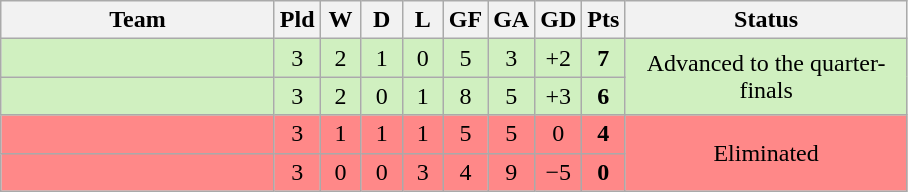<table class="wikitable" style="text-align: center;">
<tr>
<th width="175">Team</th>
<th width="20">Pld</th>
<th width="20">W</th>
<th width="20">D</th>
<th width="20">L</th>
<th width="20">GF</th>
<th width="20">GA</th>
<th width="20">GD</th>
<th width="20">Pts</th>
<th width="181">Status</th>
</tr>
<tr bgcolor=#D0F0C0>
<td align=left></td>
<td>3</td>
<td>2</td>
<td>1</td>
<td>0</td>
<td>5</td>
<td>3</td>
<td>+2</td>
<td><strong>7</strong></td>
<td rowspan=2>Advanced to the quarter-finals</td>
</tr>
<tr bgcolor=#D0F0C0>
<td align=left></td>
<td>3</td>
<td>2</td>
<td>0</td>
<td>1</td>
<td>8</td>
<td>5</td>
<td>+3</td>
<td><strong>6</strong></td>
</tr>
<tr bgcolor=#FF8888>
<td align=left></td>
<td>3</td>
<td>1</td>
<td>1</td>
<td>1</td>
<td>5</td>
<td>5</td>
<td>0</td>
<td><strong>4</strong></td>
<td rowspan=2>Eliminated</td>
</tr>
<tr bgcolor=#FF8888>
<td align=left></td>
<td>3</td>
<td>0</td>
<td>0</td>
<td>3</td>
<td>4</td>
<td>9</td>
<td>−5</td>
<td><strong>0</strong></td>
</tr>
</table>
